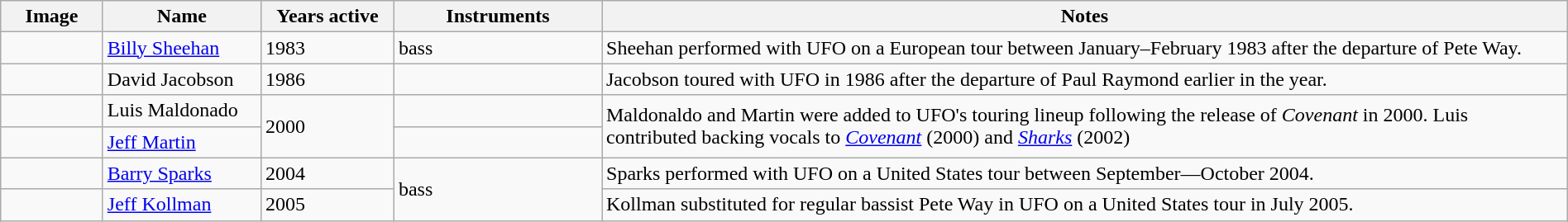<table class="wikitable" border="1" width=100%>
<tr>
<th width="75">Image</th>
<th width="120">Name</th>
<th width="100">Years active</th>
<th width="160">Instruments</th>
<th>Notes</th>
</tr>
<tr>
<td></td>
<td><a href='#'>Billy Sheehan</a></td>
<td>1983</td>
<td>bass</td>
<td>Sheehan performed with UFO on a European tour between January–February 1983 after the departure of Pete Way.</td>
</tr>
<tr>
<td></td>
<td>David Jacobson</td>
<td>1986</td>
<td></td>
<td>Jacobson toured with UFO in 1986 after the departure of Paul Raymond earlier in the year.</td>
</tr>
<tr>
<td></td>
<td>Luis Maldonado</td>
<td rowspan="2">2000</td>
<td></td>
<td rowspan="2">Maldonaldo and Martin were added to UFO's touring lineup following the release of <em>Covenant</em> in 2000. Luis contributed backing vocals to <em><a href='#'>Covenant</a></em> (2000) and <em><a href='#'>Sharks</a></em> (2002)</td>
</tr>
<tr>
<td></td>
<td><a href='#'>Jeff Martin</a></td>
<td></td>
</tr>
<tr>
<td></td>
<td><a href='#'>Barry Sparks</a></td>
<td>2004</td>
<td rowspan="2">bass</td>
<td>Sparks performed with UFO on a United States tour between September—October 2004.</td>
</tr>
<tr>
<td></td>
<td><a href='#'>Jeff Kollman</a></td>
<td>2005</td>
<td>Kollman substituted for regular bassist Pete Way in UFO on a United States tour in July 2005.</td>
</tr>
</table>
